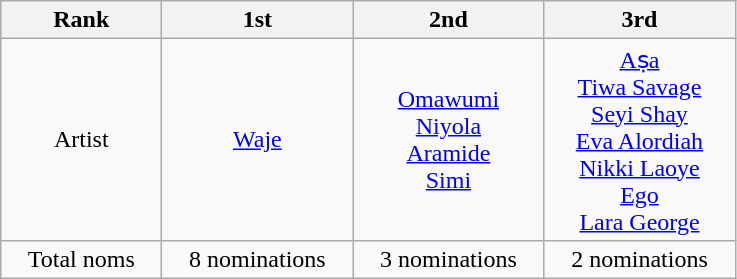<table class="wikitable">
<tr>
<th style="width:100px;">Rank</th>
<th style="width:120px;">1st</th>
<th style="width:120px;">2nd</th>
<th style="width:120px;">3rd</th>
</tr>
<tr align=center>
<td>Artist</td>
<td><a href='#'>Waje</a></td>
<td><a href='#'>Omawumi</a><br><a href='#'>Niyola</a><br><a href='#'>Aramide</a><br><a href='#'>Simi</a></td>
<td><a href='#'>Aṣa</a><br><a href='#'>Tiwa Savage</a><br><a href='#'>Seyi Shay</a><br><a href='#'>Eva Alordiah</a><br><a href='#'>Nikki Laoye</a><br><a href='#'>Ego</a><br><a href='#'>Lara George</a></td>
</tr>
<tr align=center>
<td>Total noms</td>
<td>8 nominations</td>
<td>3 nominations</td>
<td>2 nominations</td>
</tr>
</table>
